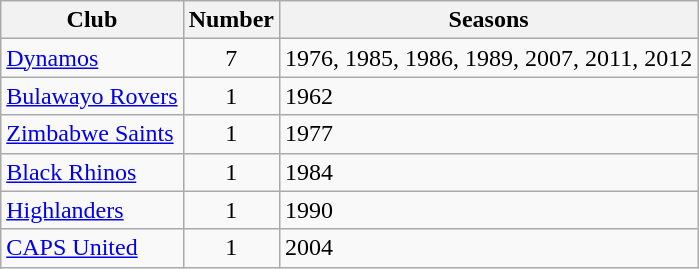<table class="wikitable sortable">
<tr>
<th>Club</th>
<th>Number</th>
<th>Seasons</th>
</tr>
<tr>
<td><a href='#'>Dynamos</a></td>
<td style="text-align:center">7</td>
<td>1976, 1985, 1986, 1989, 2007, 2011, 2012</td>
</tr>
<tr>
<td><a href='#'>Bulawayo Rovers</a></td>
<td style="text-align:center">1</td>
<td>1962</td>
</tr>
<tr>
<td><a href='#'>Zimbabwe Saints</a></td>
<td style="text-align:center">1</td>
<td>1977</td>
</tr>
<tr>
<td><a href='#'>Black Rhinos</a></td>
<td style="text-align:center">1</td>
<td>1984</td>
</tr>
<tr>
<td><a href='#'>Highlanders</a></td>
<td style="text-align:center">1</td>
<td>1990</td>
</tr>
<tr>
<td><a href='#'>CAPS United</a></td>
<td style="text-align:center">1</td>
<td>2004</td>
</tr>
</table>
